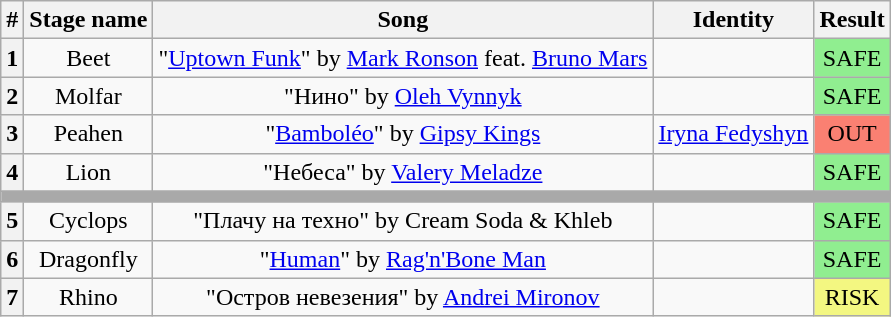<table class="wikitable plainrowheaders" style="text-align: center">
<tr>
<th>#</th>
<th>Stage name</th>
<th>Song</th>
<th>Identity</th>
<th>Result</th>
</tr>
<tr>
<th>1</th>
<td>Beet</td>
<td>"<a href='#'>Uptown Funk</a>" by <a href='#'>Mark Ronson</a> feat. <a href='#'>Bruno Mars</a></td>
<td></td>
<td bgcolor=lightgreen>SAFE</td>
</tr>
<tr>
<th>2</th>
<td>Molfar</td>
<td>"Нино" by <a href='#'>Oleh Vynnyk</a></td>
<td></td>
<td bgcolor=lightgreen>SAFE</td>
</tr>
<tr>
<th>3</th>
<td>Peahen</td>
<td>"<a href='#'>Bamboléo</a>" by <a href='#'>Gipsy Kings</a></td>
<td><a href='#'>Iryna Fedyshyn</a></td>
<td bgcolor=salmon>OUT</td>
</tr>
<tr>
<th>4</th>
<td>Lion</td>
<td>"Небеса" by <a href='#'>Valery Meladze</a></td>
<td></td>
<td bgcolor=lightgreen>SAFE</td>
</tr>
<tr>
<td colspan="5" style="background:darkgray"></td>
</tr>
<tr>
<th>5</th>
<td>Cyclops</td>
<td>"Плачу на техно" by Cream Soda & Khleb</td>
<td></td>
<td bgcolor=lightgreen>SAFE</td>
</tr>
<tr>
<th>6</th>
<td>Dragonfly</td>
<td>"<a href='#'>Human</a>" by <a href='#'>Rag'n'Bone Man</a></td>
<td></td>
<td bgcolor=lightgreen>SAFE</td>
</tr>
<tr>
<th>7</th>
<td>Rhino</td>
<td>"Остров невезения" by <a href='#'>Andrei Mironov</a></td>
<td></td>
<td bgcolor="#F3F781">RISK</td>
</tr>
</table>
